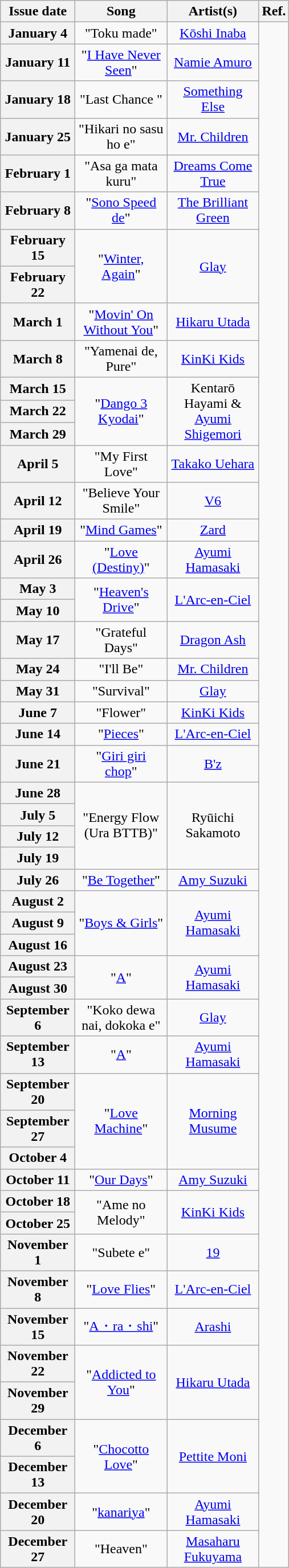<table class="wikitable plainrowheaders" style="text-align: center">
<tr>
<th width="80">Issue date</th>
<th width="100">Song</th>
<th width="100">Artist(s)</th>
<th width="20">Ref.</th>
</tr>
<tr>
<th scope="row">January 4</th>
<td>"Toku made"</td>
<td><a href='#'>Kōshi Inaba</a></td>
<td rowspan="52"></td>
</tr>
<tr>
<th scope="row">January 11</th>
<td>"<a href='#'>I Have Never Seen</a>"</td>
<td><a href='#'>Namie Amuro</a></td>
</tr>
<tr>
<th scope="row">January 18</th>
<td>"Last Chance "</td>
<td><a href='#'>Something Else</a></td>
</tr>
<tr>
<th scope="row">January 25</th>
<td>"Hikari no sasu ho e"</td>
<td><a href='#'>Mr. Children</a></td>
</tr>
<tr>
<th scope="row">February 1</th>
<td>"Asa ga mata kuru"</td>
<td><a href='#'>Dreams Come True</a></td>
</tr>
<tr>
<th scope="row">February 8</th>
<td>"<a href='#'>Sono Speed de</a>"</td>
<td><a href='#'>The Brilliant Green</a></td>
</tr>
<tr>
<th scope="row">February 15</th>
<td rowspan="2">"<a href='#'>Winter, Again</a>"</td>
<td rowspan="2"><a href='#'>Glay</a></td>
</tr>
<tr>
<th scope="row">February 22</th>
</tr>
<tr>
<th scope="row">March 1</th>
<td>"<a href='#'>Movin' On Without You</a>"</td>
<td rowspan="1"><a href='#'>Hikaru Utada</a></td>
</tr>
<tr>
<th scope="row">March 8</th>
<td>"Yamenai de, Pure"</td>
<td><a href='#'>KinKi Kids</a></td>
</tr>
<tr>
<th scope="row">March 15</th>
<td rowspan="3">"<a href='#'>Dango 3 Kyodai</a>"</td>
<td rowspan="3">Kentarō Hayami & <a href='#'>Ayumi Shigemori</a></td>
</tr>
<tr>
<th scope="row">March 22</th>
</tr>
<tr>
<th scope="row">March 29</th>
</tr>
<tr>
<th scope="row">April 5</th>
<td>"My First Love"</td>
<td><a href='#'>Takako Uehara</a></td>
</tr>
<tr>
<th scope="row">April 12</th>
<td>"Believe Your Smile"</td>
<td><a href='#'>V6</a></td>
</tr>
<tr>
<th scope="row">April 19</th>
<td>"<a href='#'>Mind Games</a>"</td>
<td><a href='#'>Zard</a></td>
</tr>
<tr>
<th scope="row">April 26</th>
<td>"<a href='#'>Love (Destiny)</a>"</td>
<td><a href='#'>Ayumi Hamasaki</a></td>
</tr>
<tr>
<th scope="row">May 3</th>
<td rowspan="2">"<a href='#'>Heaven's Drive</a>"</td>
<td rowspan="2"><a href='#'>L'Arc-en-Ciel</a></td>
</tr>
<tr>
<th scope="row">May 10</th>
</tr>
<tr>
<th scope="row">May 17</th>
<td>"Grateful Days"</td>
<td><a href='#'>Dragon Ash</a></td>
</tr>
<tr>
<th scope="row">May 24</th>
<td>"I'll Be"</td>
<td><a href='#'>Mr. Children</a></td>
</tr>
<tr>
<th scope="row">May 31</th>
<td>"Survival"</td>
<td><a href='#'>Glay</a></td>
</tr>
<tr>
<th scope="row">June 7</th>
<td>"Flower"</td>
<td><a href='#'>KinKi Kids</a></td>
</tr>
<tr>
<th scope="row">June 14</th>
<td>"<a href='#'>Pieces</a>"</td>
<td><a href='#'>L'Arc-en-Ciel</a></td>
</tr>
<tr>
<th scope="row">June 21</th>
<td>"<a href='#'>Giri giri chop</a>"</td>
<td><a href='#'>B'z</a></td>
</tr>
<tr>
<th scope="row">June 28</th>
<td rowspan="4">"Energy Flow (Ura BTTB)"</td>
<td rowspan="4">Ryūichi Sakamoto</td>
</tr>
<tr>
<th scope="row">July 5</th>
</tr>
<tr>
<th scope="row">July 12</th>
</tr>
<tr>
<th scope="row">July 19</th>
</tr>
<tr>
<th scope="row">July 26</th>
<td>"<a href='#'>Be Together</a>"</td>
<td><a href='#'>Amy Suzuki</a></td>
</tr>
<tr>
<th scope="row">August 2</th>
<td rowspan="3">"<a href='#'>Boys & Girls</a>"</td>
<td rowspan="3"><a href='#'>Ayumi Hamasaki</a></td>
</tr>
<tr>
<th scope="row">August 9</th>
</tr>
<tr>
<th scope="row">August 16</th>
</tr>
<tr>
<th scope="row">August 23</th>
<td rowspan="2">"<a href='#'>A</a>"</td>
<td rowspan="2"><a href='#'>Ayumi Hamasaki</a></td>
</tr>
<tr>
<th scope="row">August 30</th>
</tr>
<tr>
<th scope="row">September 6</th>
<td>"Koko dewa nai, dokoka e"</td>
<td><a href='#'>Glay</a></td>
</tr>
<tr>
<th scope="row">September 13</th>
<td>"<a href='#'>A</a>"</td>
<td><a href='#'>Ayumi Hamasaki</a></td>
</tr>
<tr>
<th scope="row">September 20</th>
<td rowspan="3">"<a href='#'>Love Machine</a>"</td>
<td rowspan="3"><a href='#'>Morning Musume</a></td>
</tr>
<tr>
<th scope="row">September 27</th>
</tr>
<tr>
<th scope="row">October 4</th>
</tr>
<tr>
<th scope="row">October 11</th>
<td>"<a href='#'>Our Days</a>"</td>
<td><a href='#'>Amy Suzuki</a></td>
</tr>
<tr>
<th scope="row">October 18</th>
<td rowspan="2">"Ame no Melody"</td>
<td rowspan="2"><a href='#'>KinKi Kids</a></td>
</tr>
<tr>
<th scope="row">October 25</th>
</tr>
<tr>
<th scope="row">November 1</th>
<td>"Subete e"</td>
<td><a href='#'>19</a></td>
</tr>
<tr>
<th scope="row">November 8</th>
<td>"<a href='#'>Love Flies</a>"</td>
<td><a href='#'>L'Arc-en-Ciel</a></td>
</tr>
<tr>
<th scope="row">November 15</th>
<td>"<a href='#'>A・ra・shi</a>"</td>
<td><a href='#'>Arashi</a></td>
</tr>
<tr>
<th scope="row">November 22</th>
<td rowspan="2">"<a href='#'>Addicted to You</a>"</td>
<td rowspan="2"><a href='#'>Hikaru Utada</a></td>
</tr>
<tr>
<th scope="row">November 29</th>
</tr>
<tr>
<th scope="row">December 6</th>
<td rowspan="2">"<a href='#'>Chocotto Love</a>"</td>
<td rowspan="2"><a href='#'>Pettite Moni</a></td>
</tr>
<tr>
<th scope="row">December 13</th>
</tr>
<tr>
<th scope="row">December 20</th>
<td>"<a href='#'>kanariya</a>"</td>
<td><a href='#'>Ayumi Hamasaki</a></td>
</tr>
<tr>
<th scope="row">December 27</th>
<td>"Heaven"</td>
<td><a href='#'>Masaharu Fukuyama</a></td>
</tr>
</table>
